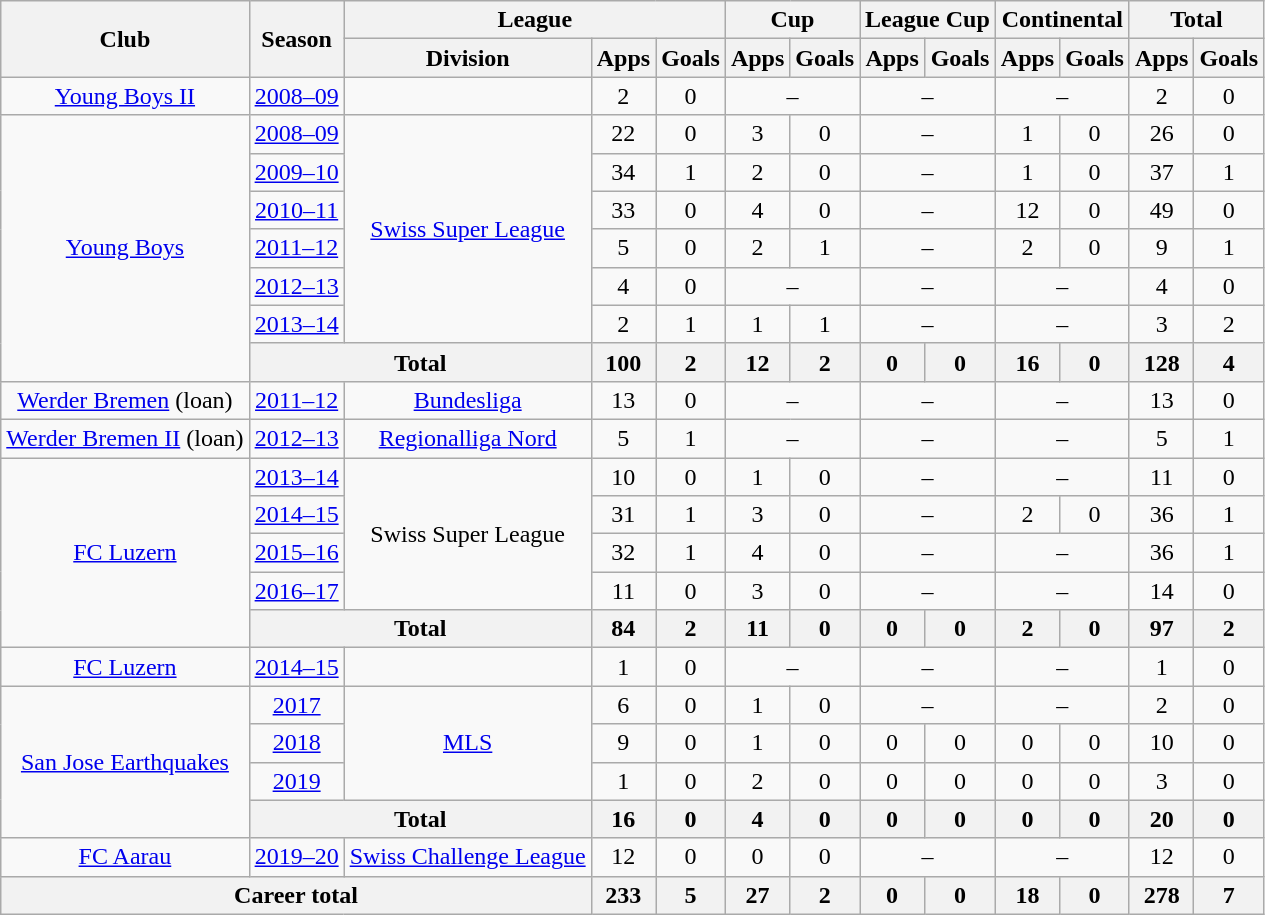<table class="wikitable" style="text-align: center">
<tr>
<th rowspan="2">Club</th>
<th rowspan="2">Season</th>
<th colspan="3">League</th>
<th colspan="2">Cup</th>
<th colspan="2">League Cup</th>
<th colspan="2">Continental</th>
<th colspan="2">Total</th>
</tr>
<tr>
<th>Division</th>
<th>Apps</th>
<th>Goals</th>
<th>Apps</th>
<th>Goals</th>
<th>Apps</th>
<th>Goals</th>
<th>Apps</th>
<th>Goals</th>
<th>Apps</th>
<th>Goals</th>
</tr>
<tr>
<td><a href='#'>Young Boys II</a></td>
<td><a href='#'>2008–09</a></td>
<td></td>
<td>2</td>
<td>0</td>
<td colspan="2">–</td>
<td colspan="2">–</td>
<td colspan="2">–</td>
<td>2</td>
<td>0</td>
</tr>
<tr>
<td rowspan="7"><a href='#'>Young Boys</a></td>
<td><a href='#'>2008–09</a></td>
<td rowspan="6"><a href='#'>Swiss Super League</a></td>
<td>22</td>
<td>0</td>
<td>3</td>
<td>0</td>
<td colspan="2">–</td>
<td>1</td>
<td>0</td>
<td>26</td>
<td>0</td>
</tr>
<tr>
<td><a href='#'>2009–10</a></td>
<td>34</td>
<td>1</td>
<td>2</td>
<td>0</td>
<td colspan="2">–</td>
<td>1</td>
<td>0</td>
<td>37</td>
<td>1</td>
</tr>
<tr>
<td><a href='#'>2010–11</a></td>
<td>33</td>
<td>0</td>
<td>4</td>
<td>0</td>
<td colspan="2">–</td>
<td>12</td>
<td>0</td>
<td>49</td>
<td>0</td>
</tr>
<tr>
<td><a href='#'>2011–12</a></td>
<td>5</td>
<td>0</td>
<td>2</td>
<td>1</td>
<td colspan="2">–</td>
<td>2</td>
<td>0</td>
<td>9</td>
<td>1</td>
</tr>
<tr>
<td><a href='#'>2012–13</a></td>
<td>4</td>
<td>0</td>
<td colspan="2">–</td>
<td colspan="2">–</td>
<td colspan="2">–</td>
<td>4</td>
<td>0</td>
</tr>
<tr>
<td><a href='#'>2013–14</a></td>
<td>2</td>
<td>1</td>
<td>1</td>
<td>1</td>
<td colspan="2">–</td>
<td colspan="2">–</td>
<td>3</td>
<td>2</td>
</tr>
<tr>
<th colspan="2">Total</th>
<th>100</th>
<th>2</th>
<th>12</th>
<th>2</th>
<th>0</th>
<th>0</th>
<th>16</th>
<th>0</th>
<th>128</th>
<th>4</th>
</tr>
<tr>
<td><a href='#'>Werder Bremen</a> (loan)</td>
<td><a href='#'>2011–12</a></td>
<td><a href='#'>Bundesliga</a></td>
<td>13</td>
<td>0</td>
<td colspan="2">–</td>
<td colspan="2">–</td>
<td colspan="2">–</td>
<td>13</td>
<td>0</td>
</tr>
<tr>
<td><a href='#'>Werder Bremen II</a> (loan)</td>
<td><a href='#'>2012–13</a></td>
<td><a href='#'>Regionalliga Nord</a></td>
<td>5</td>
<td>1</td>
<td colspan="2">–</td>
<td colspan="2">–</td>
<td colspan="2">–</td>
<td>5</td>
<td>1</td>
</tr>
<tr>
<td rowspan="5"><a href='#'>FC Luzern</a></td>
<td><a href='#'>2013–14</a></td>
<td rowspan="4">Swiss Super League</td>
<td>10</td>
<td>0</td>
<td>1</td>
<td>0</td>
<td colspan="2">–</td>
<td colspan="2">–</td>
<td>11</td>
<td>0</td>
</tr>
<tr>
<td><a href='#'>2014–15</a></td>
<td>31</td>
<td>1</td>
<td>3</td>
<td>0</td>
<td colspan="2">–</td>
<td>2</td>
<td>0</td>
<td>36</td>
<td>1</td>
</tr>
<tr>
<td><a href='#'>2015–16</a></td>
<td>32</td>
<td>1</td>
<td>4</td>
<td>0</td>
<td colspan="2">–</td>
<td colspan="2">–</td>
<td>36</td>
<td>1</td>
</tr>
<tr>
<td><a href='#'>2016–17</a></td>
<td>11</td>
<td>0</td>
<td>3</td>
<td>0</td>
<td colspan="2">–</td>
<td colspan="2">–</td>
<td>14</td>
<td>0</td>
</tr>
<tr>
<th colspan="2">Total</th>
<th>84</th>
<th>2</th>
<th>11</th>
<th>0</th>
<th>0</th>
<th>0</th>
<th>2</th>
<th>0</th>
<th>97</th>
<th>2</th>
</tr>
<tr>
<td><a href='#'>FC Luzern</a></td>
<td><a href='#'>2014–15</a></td>
<td></td>
<td>1</td>
<td>0</td>
<td colspan="2">–</td>
<td colspan="2">–</td>
<td colspan="2">–</td>
<td>1</td>
<td>0</td>
</tr>
<tr>
<td rowspan="4"><a href='#'>San Jose Earthquakes</a></td>
<td><a href='#'>2017</a></td>
<td rowspan="3"><a href='#'>MLS</a></td>
<td>6</td>
<td>0</td>
<td>1</td>
<td>0</td>
<td colspan="2">–</td>
<td colspan="2">–</td>
<td>2</td>
<td>0</td>
</tr>
<tr>
<td><a href='#'>2018</a></td>
<td>9</td>
<td>0</td>
<td>1</td>
<td>0</td>
<td>0</td>
<td>0</td>
<td>0</td>
<td>0</td>
<td>10</td>
<td>0</td>
</tr>
<tr>
<td><a href='#'>2019</a></td>
<td>1</td>
<td>0</td>
<td>2</td>
<td>0</td>
<td>0</td>
<td>0</td>
<td>0</td>
<td>0</td>
<td>3</td>
<td>0</td>
</tr>
<tr>
<th colspan="2">Total</th>
<th>16</th>
<th>0</th>
<th>4</th>
<th>0</th>
<th>0</th>
<th>0</th>
<th>0</th>
<th>0</th>
<th>20</th>
<th>0</th>
</tr>
<tr>
<td><a href='#'>FC Aarau</a></td>
<td><a href='#'>2019–20</a></td>
<td><a href='#'>Swiss Challenge League</a></td>
<td>12</td>
<td>0</td>
<td>0</td>
<td>0</td>
<td colspan="2">–</td>
<td colspan="2">–</td>
<td>12</td>
<td>0</td>
</tr>
<tr>
<th colspan="3">Career total</th>
<th>233</th>
<th>5</th>
<th>27</th>
<th>2</th>
<th>0</th>
<th>0</th>
<th>18</th>
<th>0</th>
<th>278</th>
<th>7</th>
</tr>
</table>
